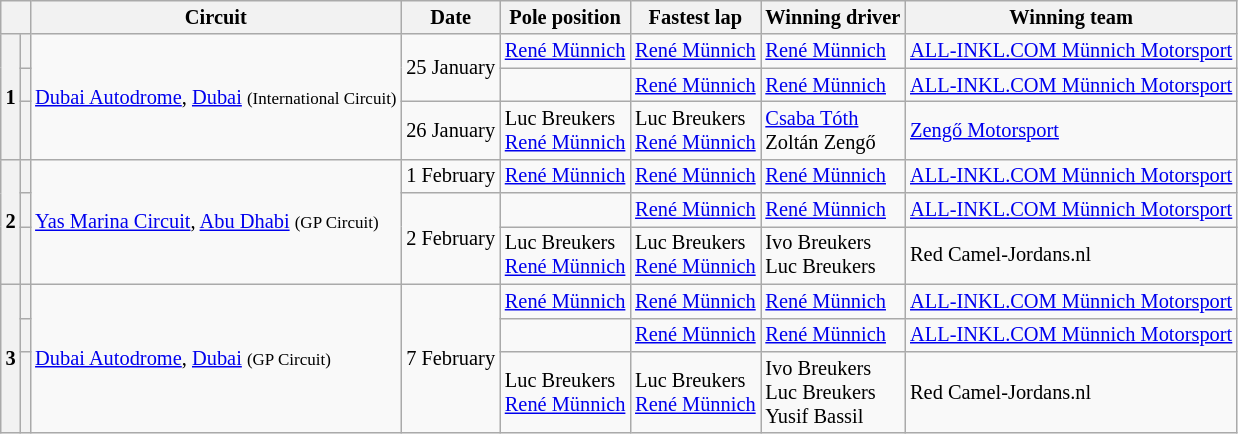<table class="wikitable" style="font-size: 85%;">
<tr>
<th colspan=2></th>
<th>Circuit</th>
<th>Date</th>
<th>Pole position</th>
<th>Fastest lap</th>
<th>Winning driver</th>
<th>Winning team</th>
</tr>
<tr>
<th rowspan=3>1</th>
<th></th>
<td rowspan=3> <a href='#'>Dubai Autodrome</a>, <a href='#'>Dubai</a> <small>(International Circuit)</small></td>
<td rowspan=2>25 January</td>
<td> <a href='#'>René Münnich</a></td>
<td> <a href='#'>René Münnich</a></td>
<td> <a href='#'>René Münnich</a></td>
<td> <a href='#'>ALL-INKL.COM Münnich Motorsport</a></td>
</tr>
<tr>
<th></th>
<td></td>
<td> <a href='#'>René Münnich</a></td>
<td> <a href='#'>René Münnich</a></td>
<td> <a href='#'>ALL-INKL.COM Münnich Motorsport</a></td>
</tr>
<tr>
<th></th>
<td>26 January</td>
<td> Luc Breukers<br> <a href='#'>René Münnich</a></td>
<td> Luc Breukers<br> <a href='#'>René Münnich</a></td>
<td> <a href='#'>Csaba Tóth</a><br> Zoltán Zengő</td>
<td> <a href='#'>Zengő Motorsport</a></td>
</tr>
<tr>
<th rowspan=3>2</th>
<th></th>
<td rowspan=3> <a href='#'>Yas Marina Circuit</a>, <a href='#'>Abu Dhabi</a> <small>(GP Circuit)</small></td>
<td>1 February</td>
<td> <a href='#'>René Münnich</a></td>
<td> <a href='#'>René Münnich</a></td>
<td> <a href='#'>René Münnich</a></td>
<td> <a href='#'>ALL-INKL.COM Münnich Motorsport</a></td>
</tr>
<tr>
<th></th>
<td rowspan=2>2 February</td>
<td></td>
<td> <a href='#'>René Münnich</a></td>
<td> <a href='#'>René Münnich</a></td>
<td> <a href='#'>ALL-INKL.COM Münnich Motorsport</a></td>
</tr>
<tr>
<th></th>
<td> Luc Breukers<br> <a href='#'>René Münnich</a></td>
<td> Luc Breukers<br> <a href='#'>René Münnich</a></td>
<td> Ivo Breukers<br> Luc Breukers</td>
<td> Red Camel-Jordans.nl</td>
</tr>
<tr>
<th rowspan=3>3</th>
<th></th>
<td rowspan=3> <a href='#'>Dubai Autodrome</a>, <a href='#'>Dubai</a> <small>(GP Circuit)</small></td>
<td rowspan=3>7 February</td>
<td> <a href='#'>René Münnich</a></td>
<td> <a href='#'>René Münnich</a></td>
<td> <a href='#'>René Münnich</a></td>
<td> <a href='#'>ALL-INKL.COM Münnich Motorsport</a></td>
</tr>
<tr>
<th></th>
<td></td>
<td> <a href='#'>René Münnich</a></td>
<td> <a href='#'>René Münnich</a></td>
<td> <a href='#'>ALL-INKL.COM Münnich Motorsport</a></td>
</tr>
<tr>
<th></th>
<td> Luc Breukers<br> <a href='#'>René Münnich</a></td>
<td> Luc Breukers<br> <a href='#'>René Münnich</a></td>
<td> Ivo Breukers<br> Luc Breukers<br> Yusif Bassil</td>
<td> Red Camel-Jordans.nl</td>
</tr>
</table>
